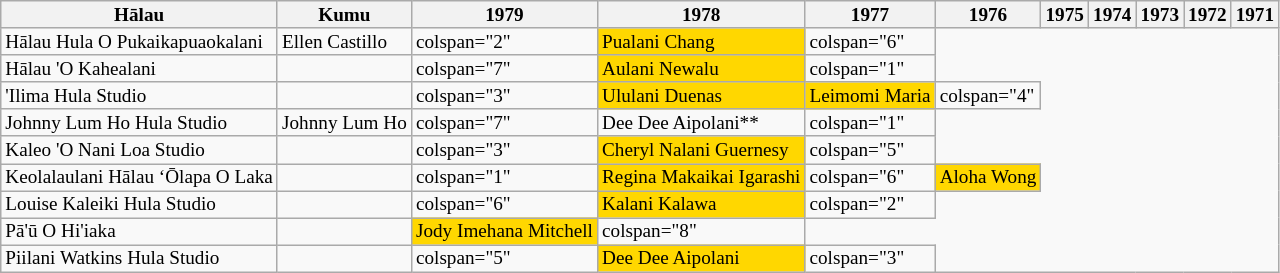<table class="wikitable collapsible collapsed" style="margin:left; font-size:80%; line-height:12px;">
<tr>
<th>Hālau</th>
<th>Kumu</th>
<th>1979</th>
<th>1978</th>
<th>1977</th>
<th>1976</th>
<th>1975</th>
<th>1974</th>
<th>1973</th>
<th>1972</th>
<th>1971</th>
</tr>
<tr>
<td>Hālau Hula O Pukaikapuaokalani</td>
<td>Ellen Castillo</td>
<td>colspan="2"</td>
<td style="background:gold;">Pualani Chang</td>
<td>colspan="6"</td>
</tr>
<tr>
<td>Hālau 'O Kahealani</td>
<td></td>
<td>colspan="7"</td>
<td style="background:gold;">Aulani Newalu</td>
<td>colspan="1"</td>
</tr>
<tr>
<td>'Ilima Hula Studio</td>
<td></td>
<td>colspan="3"</td>
<td style="background:gold;">Ululani Duenas</td>
<td style="background:gold;">Leimomi Maria</td>
<td>colspan="4"</td>
</tr>
<tr>
<td>Johnny Lum Ho Hula Studio</td>
<td>Johnny Lum Ho</td>
<td>colspan="7"</td>
<td>Dee Dee Aipolani**</td>
<td>colspan="1"</td>
</tr>
<tr>
<td>Kaleo 'O Nani Loa Studio</td>
<td></td>
<td>colspan="3"</td>
<td style="background:gold;">Cheryl Nalani Guernesy</td>
<td>colspan="5"</td>
</tr>
<tr>
<td>Keolalaulani Hālau ‘Ōlapa O Laka</td>
<td></td>
<td>colspan="1"</td>
<td style="background:gold;">Regina Makaikai Igarashi</td>
<td>colspan="6"</td>
<td style="background:gold;">Aloha Wong</td>
</tr>
<tr>
<td>Louise Kaleiki Hula Studio</td>
<td></td>
<td>colspan="6"</td>
<td style="background:gold;">Kalani Kalawa</td>
<td>colspan="2"</td>
</tr>
<tr>
<td>Pā'ū O Hi'iaka</td>
<td></td>
<td style="background:gold;">Jody Imehana Mitchell</td>
<td>colspan="8"</td>
</tr>
<tr>
<td>Piilani Watkins Hula Studio</td>
<td></td>
<td>colspan="5"</td>
<td style="background:gold;">Dee Dee Aipolani</td>
<td>colspan="3"</td>
</tr>
</table>
